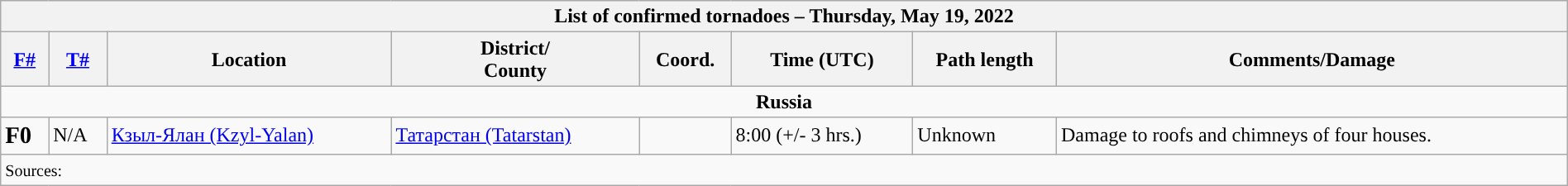<table class="wikitable collapsible" width="100%">
<tr>
<th colspan="8">List of confirmed tornadoes – Thursday, May 19, 2022</th>
</tr>
<tr>
<th><a href='#'>F#</a></th>
<th><a href='#'>T#</a></th>
<th>Location</th>
<th>District/<br>County</th>
<th>Coord.</th>
<th>Time (UTC)</th>
<th>Path length</th>
<th>Comments/Damage</th>
</tr>
<tr>
<td colspan="8" align=center><strong>Russia</strong></td>
</tr>
<tr>
<td><big><strong>F0</strong></big></td>
<td>N/A</td>
<td><a href='#'>Кзыл-Ялан (Kzyl-Yalan)</a></td>
<td><a href='#'>Татарстан (Tatarstan)</a></td>
<td></td>
<td>8:00 (+/- 3 hrs.)</td>
<td>Unknown</td>
<td>Damage to roofs and chimneys of four houses.</td>
</tr>
<tr>
<td colspan="8"><small>Sources:  </small></td>
</tr>
</table>
